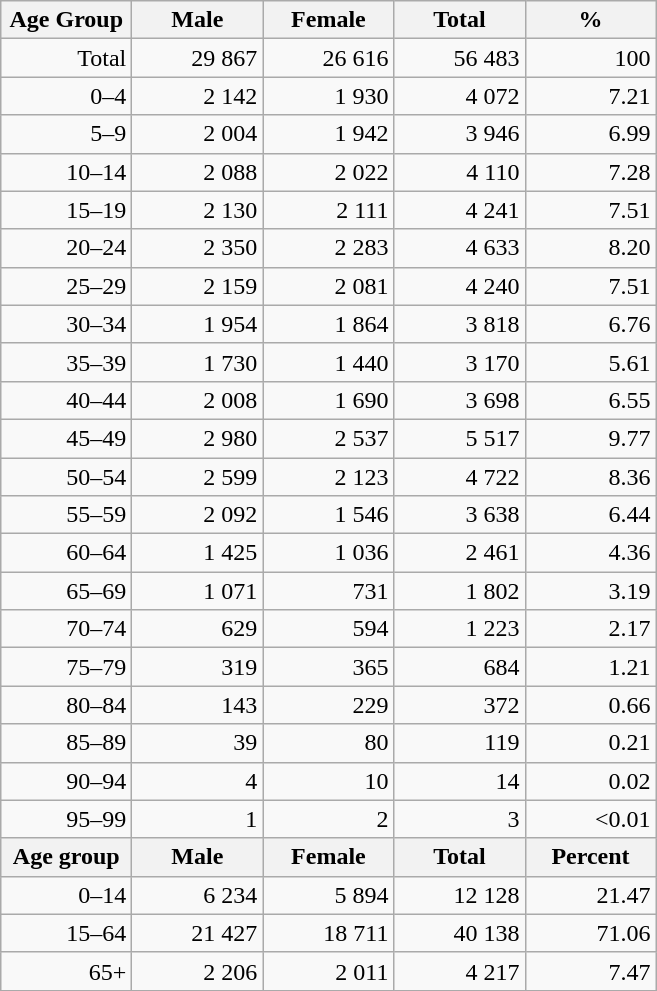<table class="wikitable">
<tr>
<th width="80pt">Age Group</th>
<th width="80pt">Male</th>
<th width="80pt">Female</th>
<th width="80pt">Total</th>
<th width="80pt">%</th>
</tr>
<tr>
<td align="right">Total</td>
<td align="right">29 867</td>
<td align="right">26 616</td>
<td align="right">56 483</td>
<td align="right">100</td>
</tr>
<tr>
<td align="right">0–4</td>
<td align="right">2 142</td>
<td align="right">1 930</td>
<td align="right">4 072</td>
<td align="right">7.21</td>
</tr>
<tr>
<td align="right">5–9</td>
<td align="right">2 004</td>
<td align="right">1 942</td>
<td align="right">3 946</td>
<td align="right">6.99</td>
</tr>
<tr>
<td align="right">10–14</td>
<td align="right">2 088</td>
<td align="right">2 022</td>
<td align="right">4 110</td>
<td align="right">7.28</td>
</tr>
<tr>
<td align="right">15–19</td>
<td align="right">2 130</td>
<td align="right">2 111</td>
<td align="right">4 241</td>
<td align="right">7.51</td>
</tr>
<tr>
<td align="right">20–24</td>
<td align="right">2 350</td>
<td align="right">2 283</td>
<td align="right">4 633</td>
<td align="right">8.20</td>
</tr>
<tr>
<td align="right">25–29</td>
<td align="right">2 159</td>
<td align="right">2 081</td>
<td align="right">4 240</td>
<td align="right">7.51</td>
</tr>
<tr>
<td align="right">30–34</td>
<td align="right">1 954</td>
<td align="right">1 864</td>
<td align="right">3 818</td>
<td align="right">6.76</td>
</tr>
<tr>
<td align="right">35–39</td>
<td align="right">1 730</td>
<td align="right">1 440</td>
<td align="right">3 170</td>
<td align="right">5.61</td>
</tr>
<tr>
<td align="right">40–44</td>
<td align="right">2 008</td>
<td align="right">1 690</td>
<td align="right">3 698</td>
<td align="right">6.55</td>
</tr>
<tr>
<td align="right">45–49</td>
<td align="right">2 980</td>
<td align="right">2 537</td>
<td align="right">5 517</td>
<td align="right">9.77</td>
</tr>
<tr>
<td align="right">50–54</td>
<td align="right">2 599</td>
<td align="right">2 123</td>
<td align="right">4 722</td>
<td align="right">8.36</td>
</tr>
<tr>
<td align="right">55–59</td>
<td align="right">2 092</td>
<td align="right">1 546</td>
<td align="right">3 638</td>
<td align="right">6.44</td>
</tr>
<tr>
<td align="right">60–64</td>
<td align="right">1 425</td>
<td align="right">1 036</td>
<td align="right">2 461</td>
<td align="right">4.36</td>
</tr>
<tr>
<td align="right">65–69</td>
<td align="right">1 071</td>
<td align="right">731</td>
<td align="right">1 802</td>
<td align="right">3.19</td>
</tr>
<tr>
<td align="right">70–74</td>
<td align="right">629</td>
<td align="right">594</td>
<td align="right">1 223</td>
<td align="right">2.17</td>
</tr>
<tr>
<td align="right">75–79</td>
<td align="right">319</td>
<td align="right">365</td>
<td align="right">684</td>
<td align="right">1.21</td>
</tr>
<tr>
<td align="right">80–84</td>
<td align="right">143</td>
<td align="right">229</td>
<td align="right">372</td>
<td align="right">0.66</td>
</tr>
<tr>
<td align="right">85–89</td>
<td align="right">39</td>
<td align="right">80</td>
<td align="right">119</td>
<td align="right">0.21</td>
</tr>
<tr>
<td align="right">90–94</td>
<td align="right">4</td>
<td align="right">10</td>
<td align="right">14</td>
<td align="right">0.02</td>
</tr>
<tr>
<td align="right">95–99</td>
<td align="right">1</td>
<td align="right">2</td>
<td align="right">3</td>
<td align="right"><0.01</td>
</tr>
<tr>
<th width="50">Age group</th>
<th width="80pt">Male</th>
<th width="80">Female</th>
<th width="80">Total</th>
<th width="50">Percent</th>
</tr>
<tr>
<td align="right">0–14</td>
<td align="right">6 234</td>
<td align="right">5 894</td>
<td align="right">12 128</td>
<td align="right">21.47</td>
</tr>
<tr>
<td align="right">15–64</td>
<td align="right">21 427</td>
<td align="right">18 711</td>
<td align="right">40 138</td>
<td align="right">71.06</td>
</tr>
<tr>
<td align="right">65+</td>
<td align="right">2 206</td>
<td align="right">2 011</td>
<td align="right">4 217</td>
<td align="right">7.47</td>
</tr>
<tr>
</tr>
</table>
